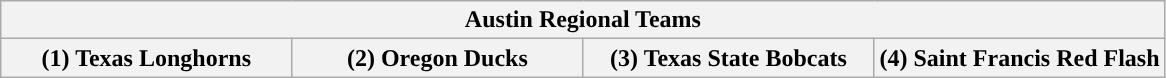<table class="wikitable">
<tr>
<th colspan=4>Austin Regional Teams</th>
</tr>
<tr>
<th style="width: 25%; ">(1) Texas Longhorns</th>
<th style="width: 25%; ">(2) Oregon Ducks</th>
<th style="width: 25%; ">(3) Texas State Bobcats</th>
<th style="width: 25%; ">(4) Saint Francis Red Flash</th>
</tr>
</table>
